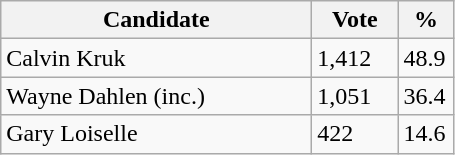<table class="wikitable">
<tr>
<th bgcolor="#DDDDFF" width="200px">Candidate</th>
<th bgcolor="#DDDDFF" width="50px">Vote</th>
<th bgcolor="#DDDDFF" width="30px">%</th>
</tr>
<tr>
<td>Calvin Kruk</td>
<td>1,412</td>
<td>48.9</td>
</tr>
<tr>
<td>Wayne Dahlen (inc.)</td>
<td>1,051</td>
<td>36.4</td>
</tr>
<tr>
<td>Gary Loiselle</td>
<td>422</td>
<td>14.6</td>
</tr>
</table>
